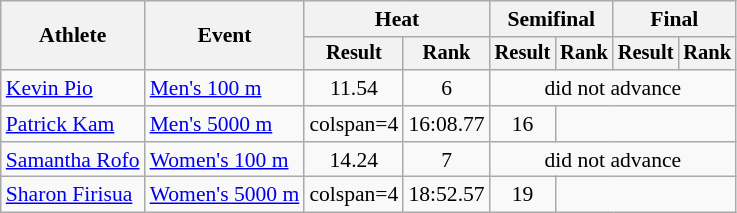<table class="wikitable" style="font-size:90%">
<tr>
<th rowspan=2>Athlete</th>
<th rowspan=2>Event</th>
<th colspan=2>Heat</th>
<th colspan=2>Semifinal</th>
<th colspan=2>Final</th>
</tr>
<tr style="font-size:95%">
<th>Result</th>
<th>Rank</th>
<th>Result</th>
<th>Rank</th>
<th>Result</th>
<th>Rank</th>
</tr>
<tr align=center>
<td align=left><a href='#'>Kevin Pio</a></td>
<td align=left><a href='#'>Men's 100 m</a></td>
<td>11.54</td>
<td>6</td>
<td colspan=4>did not advance</td>
</tr>
<tr align=center>
<td align=left><a href='#'>Patrick Kam</a></td>
<td align=left><a href='#'>Men's 5000 m</a></td>
<td>colspan=4 </td>
<td>16:08.77</td>
<td>16</td>
</tr>
<tr align=center>
<td align=left><a href='#'>Samantha Rofo</a></td>
<td align=left><a href='#'>Women's 100 m</a></td>
<td>14.24</td>
<td>7</td>
<td colspan=4>did not advance</td>
</tr>
<tr align=center>
<td align=left><a href='#'>Sharon Firisua</a></td>
<td align=left><a href='#'>Women's 5000 m</a></td>
<td>colspan=4 </td>
<td>18:52.57</td>
<td>19</td>
</tr>
</table>
